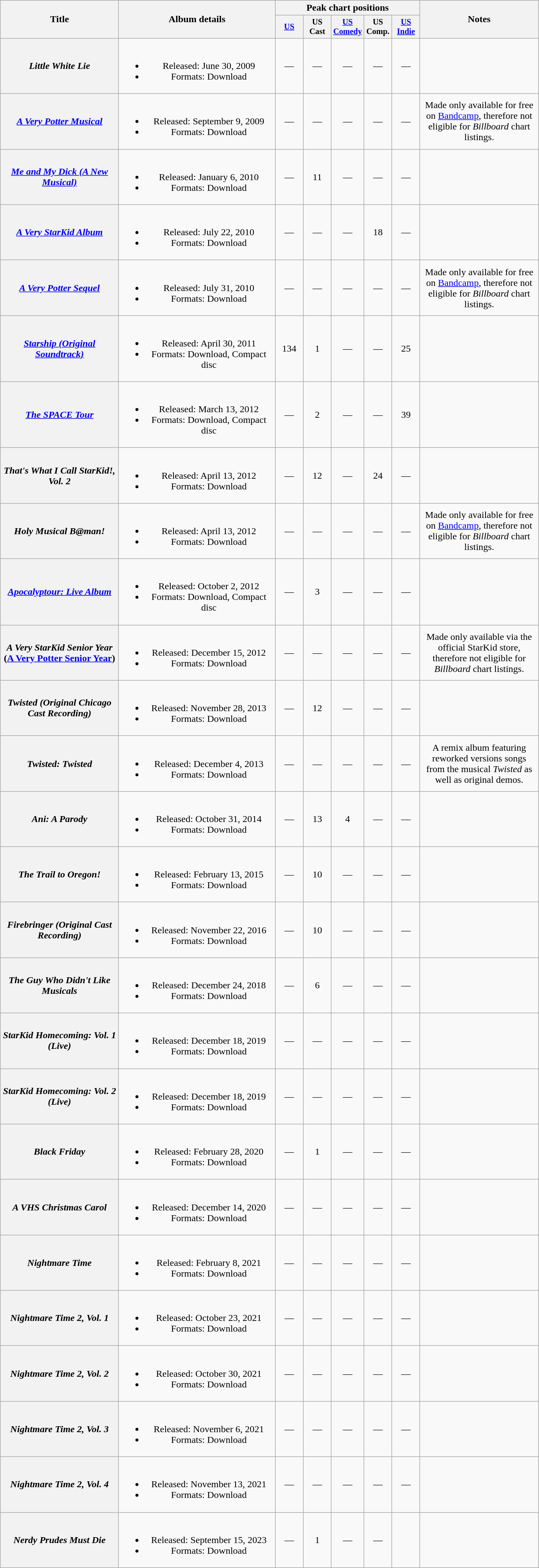<table class="wikitable plainrowheaders" style="text-align:center;">
<tr>
<th scope="col" rowspan="2" style="width:12em;">Title</th>
<th scope="col" rowspan="2" style="width:16em;">Album details</th>
<th scope="col" colspan="5">Peak chart positions</th>
<th scope="col" rowspan="2" style="width:12em;">Notes</th>
</tr>
<tr>
<th scope="col" style="width:3em;font-size:85%;"><a href='#'>US</a></th>
<th scope="col" style="width:3em;font-size:85%;">US<br>Cast</th>
<th scope="col" style="width:3em;font-size:85%;"><a href='#'>US<br>Comedy</a></th>
<th scope="col" style="width:3em;font-size:85%;">US<br>Comp.</th>
<th scope="col" style="width:3em;font-size:85%;"><a href='#'>US<br>Indie</a></th>
</tr>
<tr>
<th scope="row"><em>Little White Lie</em></th>
<td><br><ul><li>Released: June 30, 2009</li><li>Formats: Download</li></ul></td>
<td>—</td>
<td>—</td>
<td>—</td>
<td>—</td>
<td>—</td>
<td></td>
</tr>
<tr>
<th scope="row"><em><a href='#'>A Very Potter Musical</a></em></th>
<td><br><ul><li>Released: September 9, 2009</li><li>Formats: Download</li></ul></td>
<td>—</td>
<td>—</td>
<td>—</td>
<td>—</td>
<td>—</td>
<td>Made only available for free on <a href='#'>Bandcamp</a>, therefore not eligible for <em>Billboard</em> chart listings.</td>
</tr>
<tr>
<th scope="row"><em><a href='#'>Me and My Dick (A New Musical)</a></em></th>
<td><br><ul><li>Released: January 6, 2010</li><li>Formats: Download</li></ul></td>
<td>—</td>
<td>11</td>
<td>—</td>
<td>—</td>
<td>—</td>
<td></td>
</tr>
<tr>
<th scope="row"><em><a href='#'>A Very StarKid Album</a></em></th>
<td><br><ul><li>Released: July 22, 2010</li><li>Formats: Download</li></ul></td>
<td>—</td>
<td>—</td>
<td>—</td>
<td>18</td>
<td>—</td>
<td></td>
</tr>
<tr>
<th scope="row"><em><a href='#'>A Very Potter Sequel</a></em></th>
<td><br><ul><li>Released: July 31, 2010</li><li>Formats: Download</li></ul></td>
<td>—</td>
<td>—</td>
<td>—</td>
<td>—</td>
<td>—</td>
<td>Made only available for free on <a href='#'>Bandcamp</a>, therefore not eligible for <em>Billboard</em> chart listings.</td>
</tr>
<tr>
<th scope="row"><em><a href='#'>Starship (Original Soundtrack)</a></em></th>
<td><br><ul><li>Released: April 30, 2011</li><li>Formats: Download, Compact disc</li></ul></td>
<td>134</td>
<td>1</td>
<td>—</td>
<td>—</td>
<td>25</td>
<td></td>
</tr>
<tr>
<th scope="row"><em><a href='#'>The SPACE Tour</a></em></th>
<td><br><ul><li>Released: March 13, 2012</li><li>Formats: Download, Compact disc</li></ul></td>
<td>—</td>
<td>2</td>
<td>—</td>
<td>—</td>
<td>39</td>
<td></td>
</tr>
<tr>
<th scope="row"><em>That's What I Call StarKid!, Vol. 2</em></th>
<td><br><ul><li>Released: April 13, 2012</li><li>Formats: Download</li></ul></td>
<td>—</td>
<td>12</td>
<td>—</td>
<td>24</td>
<td>—</td>
<td></td>
</tr>
<tr>
<th scope="row"><em>Holy Musical B@man!</em></th>
<td><br><ul><li>Released: April 13, 2012</li><li>Formats: Download</li></ul></td>
<td>—</td>
<td>—</td>
<td>—</td>
<td>—</td>
<td>—</td>
<td>Made only available for free on <a href='#'>Bandcamp</a>, therefore not eligible for <em>Billboard</em> chart listings.</td>
</tr>
<tr>
<th scope="row"><em><a href='#'>Apocalyptour: Live Album</a></em></th>
<td><br><ul><li>Released: October 2, 2012</li><li>Formats: Download, Compact disc</li></ul></td>
<td>—</td>
<td>3</td>
<td>—</td>
<td>—</td>
<td>—</td>
<td></td>
</tr>
<tr>
<th scope="row"><em>A Very StarKid Senior Year</em> (<a href='#'>A Very Potter Senior Year</a>)</th>
<td><br><ul><li>Released: December 15, 2012</li><li>Formats: Download</li></ul></td>
<td>—</td>
<td>—</td>
<td>—</td>
<td>—</td>
<td>—</td>
<td>Made only available via the official StarKid store, therefore not eligible for <em>Billboard</em> chart listings.</td>
</tr>
<tr>
<th scope="row"><em>Twisted (Original Chicago Cast Recording)</em></th>
<td><br><ul><li>Released: November 28, 2013</li><li>Formats: Download</li></ul></td>
<td>—</td>
<td>12</td>
<td>—</td>
<td>—</td>
<td>—</td>
<td></td>
</tr>
<tr>
<th scope="row"><em>Twisted: Twisted</em></th>
<td><br><ul><li>Released: December 4, 2013</li><li>Formats: Download</li></ul></td>
<td>—</td>
<td>—</td>
<td>—</td>
<td>—</td>
<td>—</td>
<td>A remix album featuring reworked versions songs from the musical <em>Twisted</em> as well as original demos.</td>
</tr>
<tr>
<th scope="row"><em>Ani: A Parody</em></th>
<td><br><ul><li>Released: October 31, 2014</li><li>Formats: Download</li></ul></td>
<td>—</td>
<td>13</td>
<td>4</td>
<td>—</td>
<td>—</td>
<td></td>
</tr>
<tr>
<th scope="row"><em>The Trail to Oregon!</em></th>
<td><br><ul><li>Released: February 13, 2015</li><li>Formats: Download</li></ul></td>
<td>—</td>
<td>10</td>
<td>—</td>
<td>—</td>
<td>—</td>
<td></td>
</tr>
<tr>
<th scope="row"><em>Firebringer (Original Cast Recording)</em></th>
<td><br><ul><li>Released: November 22, 2016</li><li>Formats: Download</li></ul></td>
<td>—</td>
<td>10</td>
<td>—</td>
<td>—</td>
<td>—</td>
<td></td>
</tr>
<tr>
<th scope="row"><em>The Guy Who Didn't Like Musicals</em></th>
<td><br><ul><li>Released: December 24, 2018</li><li>Formats: Download</li></ul></td>
<td>—</td>
<td>6</td>
<td>—</td>
<td>—</td>
<td>—</td>
<td></td>
</tr>
<tr>
<th scope="row"><em>StarKid Homecoming: Vol. 1 (Live)</em></th>
<td><br><ul><li>Released: December 18, 2019</li><li>Formats: Download</li></ul></td>
<td>—</td>
<td>—</td>
<td>—</td>
<td>—</td>
<td>—</td>
<td></td>
</tr>
<tr>
<th scope="row"><em>StarKid Homecoming: Vol. 2 (Live)</em></th>
<td><br><ul><li>Released: December 18, 2019</li><li>Formats: Download</li></ul></td>
<td>—</td>
<td>—</td>
<td>—</td>
<td>—</td>
<td>—</td>
<td></td>
</tr>
<tr>
<th scope="row"><em>Black Friday</em></th>
<td><br><ul><li>Released: February 28, 2020</li><li>Formats: Download</li></ul></td>
<td>—</td>
<td>1</td>
<td>—</td>
<td>—</td>
<td>—</td>
<td></td>
</tr>
<tr>
<th scope="row"><em>A VHS Christmas Carol</em></th>
<td><br><ul><li>Released: December 14, 2020</li><li>Formats: Download</li></ul></td>
<td>—</td>
<td>—</td>
<td>—</td>
<td>—</td>
<td>—</td>
<td></td>
</tr>
<tr>
<th scope="row"><em>Nightmare Time</em></th>
<td><br><ul><li>Released: February 8, 2021</li><li>Formats: Download</li></ul></td>
<td>—</td>
<td>—</td>
<td>—</td>
<td>—</td>
<td>—</td>
<td></td>
</tr>
<tr>
<th scope="row"><em>Nightmare Time 2, Vol. 1</em></th>
<td><br><ul><li>Released: October 23, 2021</li><li>Formats: Download</li></ul></td>
<td>—</td>
<td>—</td>
<td>—</td>
<td>—</td>
<td>—</td>
<td></td>
</tr>
<tr>
<th scope="row"><em>Nightmare Time 2, Vol. 2</em></th>
<td><br><ul><li>Released: October 30, 2021</li><li>Formats: Download</li></ul></td>
<td>—</td>
<td>—</td>
<td>—</td>
<td>—</td>
<td>—</td>
<td></td>
</tr>
<tr>
<th scope="row"><em>Nightmare Time 2, Vol. 3</em></th>
<td><br><ul><li>Released: November 6, 2021</li><li>Formats: Download</li></ul></td>
<td>—</td>
<td>—</td>
<td>—</td>
<td>—</td>
<td>—</td>
<td></td>
</tr>
<tr>
<th scope="row"><em>Nightmare Time 2, Vol. 4</em></th>
<td><br><ul><li>Released: November 13, 2021</li><li>Formats: Download</li></ul></td>
<td>—</td>
<td>—</td>
<td>—</td>
<td>—</td>
<td>—</td>
<td></td>
</tr>
<tr>
<th scope="row"><em>Nerdy Prudes Must Die</em></th>
<td><br><ul><li>Released: September 15, 2023</li><li>Formats: Download</li></ul></td>
<td>—</td>
<td>1</td>
<td>—</td>
<td>—</td>
<td></td>
<td></td>
</tr>
</table>
